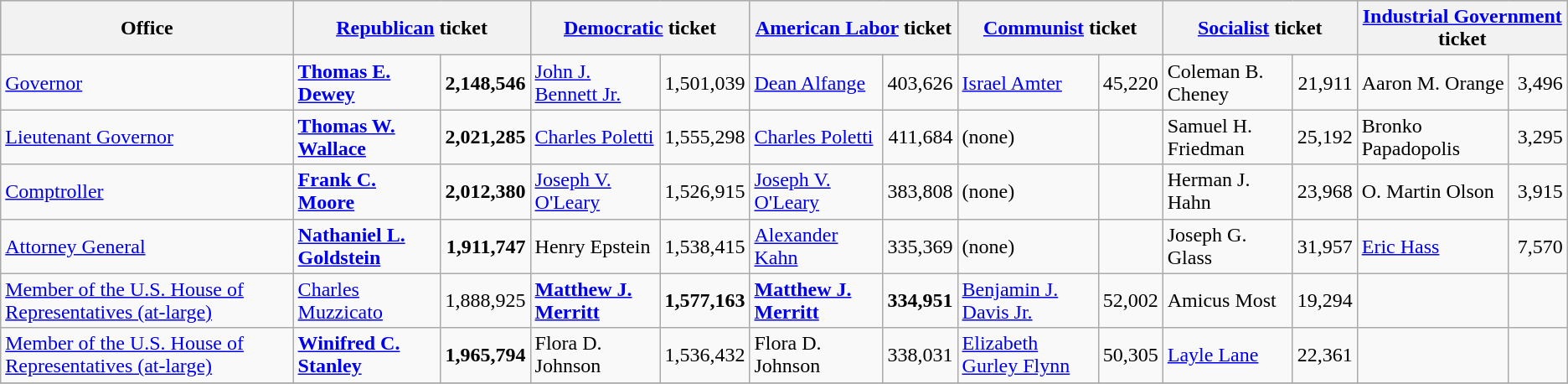<table class=wikitable>
<tr bgcolor=lightgrey>
<th>Office</th>
<th colspan="2" ><a href='#'>Republican</a> ticket</th>
<th colspan="2" ><a href='#'>Democratic</a> ticket</th>
<th colspan="2" ><a href='#'>American Labor</a> ticket</th>
<th colspan="2" ><a href='#'>Communist</a> ticket</th>
<th colspan="2" ><a href='#'>Socialist</a> ticket</th>
<th colspan="2" ><a href='#'>Industrial Government</a> ticket</th>
</tr>
<tr>
<td><a href='#'>Governor</a></td>
<td><strong><a href='#'>Thomas E. Dewey</a></strong></td>
<td align="right"><strong>2,148,546</strong></td>
<td><a href='#'>John J. Bennett Jr.</a></td>
<td align="right">1,501,039</td>
<td><a href='#'>Dean Alfange</a></td>
<td align="right">403,626</td>
<td><a href='#'>Israel Amter</a></td>
<td align="right">45,220</td>
<td>Coleman B. Cheney</td>
<td align="right">21,911</td>
<td>Aaron M. Orange</td>
<td align="right">3,496</td>
</tr>
<tr>
<td><a href='#'>Lieutenant Governor</a></td>
<td><strong><a href='#'>Thomas W. Wallace</a></strong></td>
<td align="right"><strong>2,021,285</strong></td>
<td><a href='#'>Charles Poletti</a></td>
<td align="right">1,555,298</td>
<td><a href='#'>Charles Poletti</a></td>
<td align="right">411,684</td>
<td>(none)</td>
<td align="right"></td>
<td>Samuel H. Friedman</td>
<td align="right">25,192</td>
<td>Bronko Papadopolis</td>
<td align="right">3,295</td>
</tr>
<tr>
<td><a href='#'>Comptroller</a></td>
<td><strong><a href='#'>Frank C. Moore</a></strong></td>
<td align="right"><strong>2,012,380</strong></td>
<td><a href='#'>Joseph V. O'Leary</a></td>
<td align="right">1,526,915</td>
<td><a href='#'>Joseph V. O'Leary</a></td>
<td align="right">383,808</td>
<td>(none)</td>
<td align="right"></td>
<td>Herman J. Hahn</td>
<td align="right">23,968</td>
<td>O. Martin Olson</td>
<td align="right">3,915</td>
</tr>
<tr>
<td><a href='#'>Attorney General</a></td>
<td><strong><a href='#'>Nathaniel L. Goldstein</a></strong></td>
<td align="right"><strong>1,911,747</strong></td>
<td>Henry Epstein</td>
<td align="right">1,538,415</td>
<td><a href='#'>Alexander Kahn</a></td>
<td align="right">335,369</td>
<td>(none)</td>
<td align="right"></td>
<td>Joseph G. Glass</td>
<td align="right">31,957</td>
<td><a href='#'>Eric Hass</a></td>
<td align="right">7,570</td>
</tr>
<tr>
<td><a href='#'>Member of the U.S. House of Representatives (at-large)</a></td>
<td><a href='#'>Charles Muzzicato</a></td>
<td align="right">1,888,925</td>
<td><strong><a href='#'>Matthew J. Merritt</a></strong></td>
<td align="right"><strong>1,577,163</strong></td>
<td><strong><a href='#'>Matthew J. Merritt</a></strong></td>
<td align="right"><strong>334,951</strong></td>
<td><a href='#'>Benjamin J. Davis Jr.</a></td>
<td align="right">52,002</td>
<td>Amicus Most</td>
<td align="right">19,294</td>
<td></td>
<td align="right"></td>
</tr>
<tr>
<td><a href='#'>Member of the U.S. House of Representatives (at-large)</a></td>
<td><strong><a href='#'>Winifred C. Stanley</a></strong></td>
<td align="right"><strong>1,965,794</strong></td>
<td>Flora D. Johnson</td>
<td align="right">1,536,432</td>
<td>Flora D. Johnson</td>
<td align="right">338,031</td>
<td><a href='#'>Elizabeth Gurley Flynn</a></td>
<td align="right">50,305</td>
<td><a href='#'>Layle Lane</a></td>
<td align="right">22,361</td>
<td></td>
<td align="right"></td>
</tr>
<tr>
</tr>
</table>
